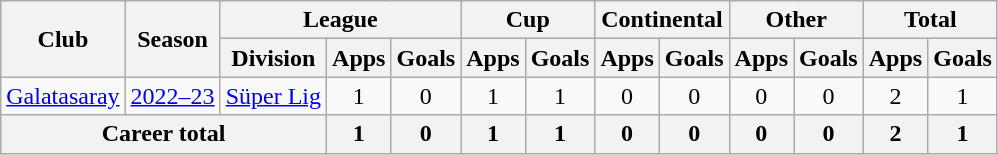<table class="wikitable" style="text-align:center">
<tr>
<th rowspan="2">Club</th>
<th rowspan="2">Season</th>
<th colspan="3">League</th>
<th colspan="2">Cup</th>
<th colspan="2">Continental</th>
<th colspan="2">Other</th>
<th colspan="2">Total</th>
</tr>
<tr>
<th>Division</th>
<th>Apps</th>
<th>Goals</th>
<th>Apps</th>
<th>Goals</th>
<th>Apps</th>
<th>Goals</th>
<th>Apps</th>
<th>Goals</th>
<th>Apps</th>
<th>Goals</th>
</tr>
<tr>
<td><a href='#'>Galatasaray</a></td>
<td><a href='#'>2022–23</a></td>
<td><a href='#'>Süper Lig</a></td>
<td>1</td>
<td>0</td>
<td>1</td>
<td>1</td>
<td>0</td>
<td>0</td>
<td>0</td>
<td>0</td>
<td>2</td>
<td>1</td>
</tr>
<tr>
<th colspan="3">Career total</th>
<th>1</th>
<th>0</th>
<th>1</th>
<th>1</th>
<th>0</th>
<th>0</th>
<th>0</th>
<th>0</th>
<th>2</th>
<th>1</th>
</tr>
</table>
